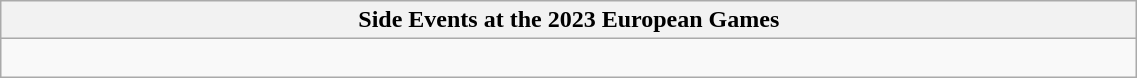<table class="wikitable" style="width: 60%;">
<tr>
<th>Side Events at the 2023 European Games</th>
</tr>
<tr>
<td><br></td>
</tr>
</table>
